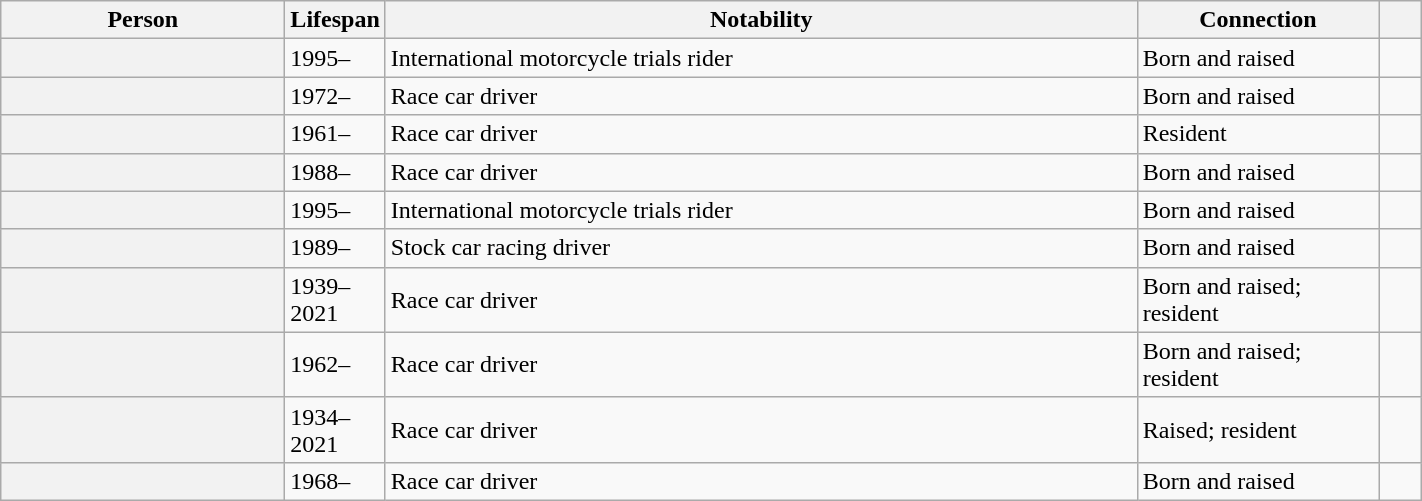<table class="wikitable plainrowheaders sortable" style="margin-right: 0; width:75%;">
<tr>
<th scope="col" width="20%">Person</th>
<th scope="col" width="6%">Lifespan</th>
<th scope="col">Notability</th>
<th scope="col" width="17%">Connection</th>
<th scope="col" class="unsortable" width="3%"></th>
</tr>
<tr>
<th scope="row"></th>
<td>1995–</td>
<td>International motorcycle trials rider</td>
<td>Born and raised</td>
<td style="text-align:center;"></td>
</tr>
<tr>
<th scope="row"></th>
<td>1972–</td>
<td>Race car driver</td>
<td>Born and raised</td>
<td style="text-align:center;"></td>
</tr>
<tr>
<th scope="row"></th>
<td>1961–</td>
<td>Race car driver</td>
<td>Resident</td>
<td style="text-align:center;"></td>
</tr>
<tr>
<th scope="row"></th>
<td>1988–</td>
<td>Race car driver</td>
<td>Born and raised</td>
<td style="text-align:center;"></td>
</tr>
<tr>
<th scope="row"></th>
<td>1995–</td>
<td>International motorcycle trials rider</td>
<td>Born and raised</td>
<td style="text-align:center;"></td>
</tr>
<tr>
<th scope="row"></th>
<td>1989–</td>
<td>Stock car racing driver</td>
<td>Born and raised</td>
<td style="text-align:center;"></td>
</tr>
<tr>
<th scope="row"></th>
<td>1939–2021</td>
<td>Race car driver</td>
<td>Born and raised; resident</td>
<td style="text-align:center;"></td>
</tr>
<tr>
<th scope="row"></th>
<td>1962–</td>
<td>Race car driver</td>
<td>Born and raised; resident</td>
<td style="text-align:center;"></td>
</tr>
<tr>
<th scope="row"></th>
<td>1934–2021</td>
<td>Race car driver</td>
<td>Raised; resident</td>
<td style="text-align:center;"></td>
</tr>
<tr>
<th scope="row"></th>
<td>1968–</td>
<td>Race car driver</td>
<td>Born and raised</td>
<td style="text-align:center;"></td>
</tr>
</table>
